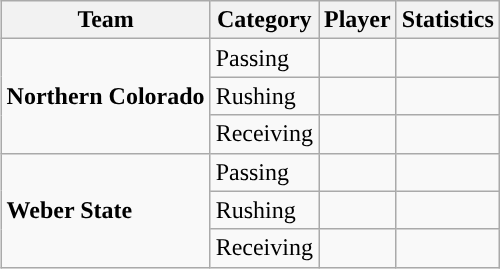<table class="wikitable" style="float: right;">
<tr>
<th>Team</th>
<th>Category</th>
<th>Player</th>
<th>Statistics</th>
</tr>
<tr>
<td rowspan=3><strong>Northern Colorado</strong></td>
<td>Passing</td>
<td></td>
<td></td>
</tr>
<tr>
<td>Rushing</td>
<td></td>
<td></td>
</tr>
<tr>
<td>Receiving</td>
<td></td>
<td></td>
</tr>
<tr>
<td rowspan=3><strong>Weber State</strong></td>
<td>Passing</td>
<td></td>
<td></td>
</tr>
<tr>
<td>Rushing</td>
<td></td>
<td></td>
</tr>
<tr>
<td>Receiving</td>
<td></td>
<td></td>
</tr>
</table>
